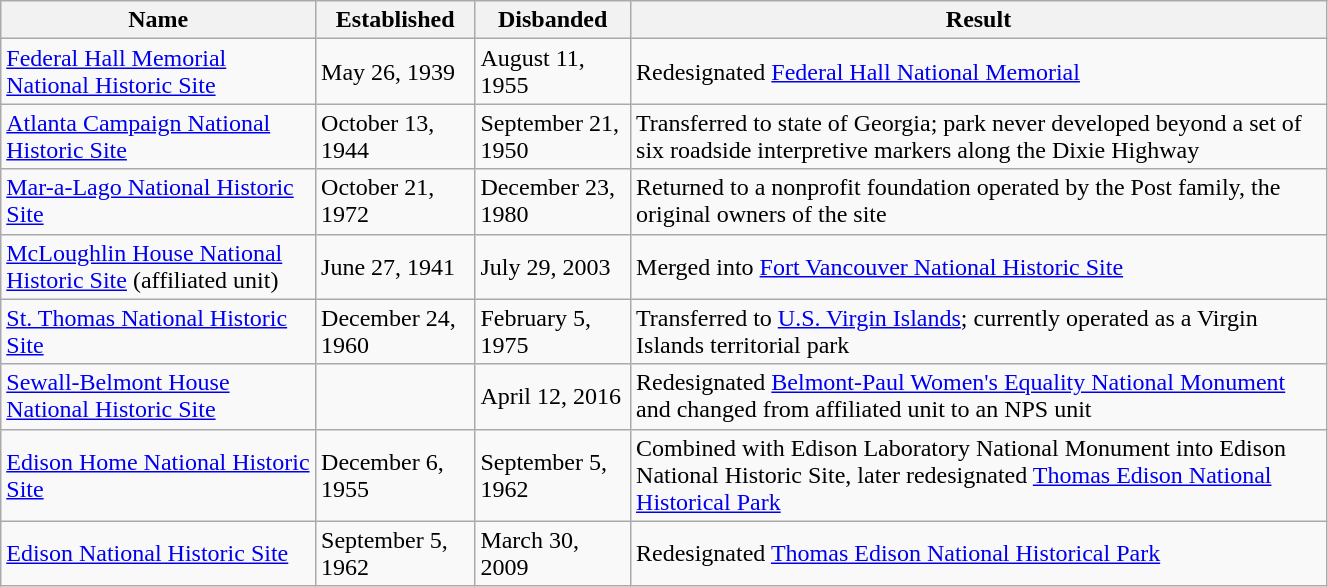<table class="wikitable" style="width:70%;">
<tr>
<th>Name</th>
<th>Established</th>
<th>Disbanded</th>
<th>Result</th>
</tr>
<tr>
<td><a href='#'>Federal Hall Memorial National Historic Site</a></td>
<td>May 26, 1939</td>
<td>August 11, 1955</td>
<td>Redesignated <a href='#'>Federal Hall National Memorial</a></td>
</tr>
<tr>
<td><a href='#'>Atlanta Campaign National Historic Site</a></td>
<td>October 13, 1944</td>
<td>September 21, 1950</td>
<td>Transferred to state of Georgia; park never developed beyond a set of six roadside interpretive markers along the Dixie Highway</td>
</tr>
<tr>
<td><a href='#'>Mar-a-Lago National Historic Site</a></td>
<td>October 21, 1972</td>
<td>December 23, 1980</td>
<td>Returned to a nonprofit foundation operated by the Post family, the original owners of the site</td>
</tr>
<tr>
<td><a href='#'>McLoughlin House National Historic Site</a> (affiliated unit)</td>
<td>June 27, 1941</td>
<td>July 29, 2003</td>
<td>Merged into <a href='#'>Fort Vancouver National Historic Site</a></td>
</tr>
<tr>
<td><a href='#'>St. Thomas National Historic Site</a></td>
<td>December 24, 1960</td>
<td>February 5, 1975</td>
<td>Transferred to <a href='#'>U.S. Virgin Islands</a>; currently operated as a Virgin Islands territorial park</td>
</tr>
<tr>
<td><a href='#'>Sewall-Belmont House National Historic Site</a></td>
<td></td>
<td>April 12, 2016</td>
<td>Redesignated <a href='#'>Belmont-Paul Women's Equality National Monument</a> and changed from affiliated unit to an NPS unit</td>
</tr>
<tr>
<td><a href='#'>Edison Home National Historic Site</a></td>
<td>December 6, 1955</td>
<td>September 5, 1962</td>
<td>Combined with Edison Laboratory National Monument into Edison National Historic Site, later redesignated <a href='#'>Thomas Edison National Historical Park</a></td>
</tr>
<tr>
<td><a href='#'>Edison National Historic Site</a></td>
<td>September 5, 1962</td>
<td>March 30, 2009</td>
<td>Redesignated <a href='#'>Thomas Edison National Historical Park</a></td>
</tr>
</table>
